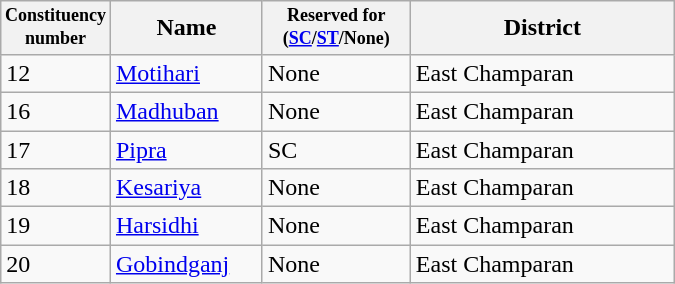<table class="wikitable" width="450px">
<tr>
<th width="50px" style="font-size:75%">Constituency number</th>
<th width="100px">Name</th>
<th width="100px" style="font-size:75%">Reserved for (<a href='#'>SC</a>/<a href='#'>ST</a>/None)</th>
<th width="200px">District</th>
</tr>
<tr>
<td>12</td>
<td><a href='#'>Motihari</a></td>
<td>None</td>
<td>East Champaran</td>
</tr>
<tr>
<td>16</td>
<td><a href='#'>Madhuban</a></td>
<td>None</td>
<td>East Champaran</td>
</tr>
<tr>
<td>17</td>
<td><a href='#'>Pipra</a></td>
<td>SC</td>
<td>East Champaran</td>
</tr>
<tr>
<td>18</td>
<td><a href='#'>Kesariya</a></td>
<td>None</td>
<td>East Champaran</td>
</tr>
<tr>
<td>19</td>
<td><a href='#'>Harsidhi</a></td>
<td>None</td>
<td>East Champaran</td>
</tr>
<tr>
<td>20</td>
<td><a href='#'>Gobindganj</a></td>
<td>None</td>
<td>East Champaran</td>
</tr>
</table>
